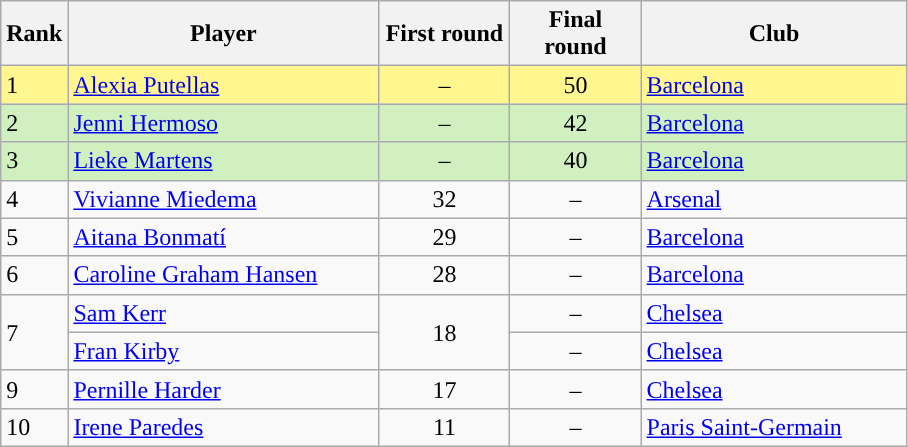<table class="wikitable" style="margin-right: 0;">
<tr text-align:center;">
<th style="width:25px;">Rank</th>
<th style="width:200px;">Player</th>
<th style="width:80px;">First round</th>
<th style="width:80px;">Final round</th>
<th style="width:170px;">Club</th>
</tr>
<tr bgcolor="#FFF68F">
<td>1</td>
<td> <a href='#'>Alexia Putellas</a></td>
<td style="text-align:center;">–</td>
<td style="text-align:center;">50</td>
<td> <a href='#'>Barcelona</a></td>
</tr>
<tr bgcolor="#D0F0C0">
<td>2</td>
<td> <a href='#'>Jenni Hermoso</a></td>
<td style="text-align:center;">–</td>
<td style="text-align:center;">42</td>
<td> <a href='#'>Barcelona</a></td>
</tr>
<tr bgcolor="#D0F0C0">
<td>3</td>
<td> <a href='#'>Lieke Martens</a></td>
<td style="text-align:center;">–</td>
<td style="text-align:center;">40</td>
<td> <a href='#'>Barcelona</a></td>
</tr>
<tr>
<td>4</td>
<td> <a href='#'>Vivianne Miedema</a></td>
<td style="text-align:center;">32</td>
<td style="text-align:center;">–</td>
<td> <a href='#'>Arsenal</a></td>
</tr>
<tr>
<td>5</td>
<td> <a href='#'>Aitana Bonmatí</a></td>
<td style="text-align:center;">29</td>
<td style="text-align:center;">–</td>
<td> <a href='#'>Barcelona</a></td>
</tr>
<tr>
<td>6</td>
<td> <a href='#'>Caroline Graham Hansen</a></td>
<td style="text-align:center;">28</td>
<td style="text-align:center;">–</td>
<td> <a href='#'>Barcelona</a></td>
</tr>
<tr>
<td rowspan=2>7</td>
<td> <a href='#'>Sam Kerr</a></td>
<td rowspan=2 style="text-align:center;">18</td>
<td style="text-align:center;">–</td>
<td> <a href='#'>Chelsea</a></td>
</tr>
<tr>
<td> <a href='#'>Fran Kirby</a></td>
<td style="text-align:center;">–</td>
<td> <a href='#'>Chelsea</a></td>
</tr>
<tr>
<td>9</td>
<td> <a href='#'>Pernille Harder</a></td>
<td style="text-align:center;">17</td>
<td style="text-align:center;">–</td>
<td> <a href='#'>Chelsea</a></td>
</tr>
<tr>
<td>10</td>
<td> <a href='#'>Irene Paredes</a></td>
<td style="text-align:center;">11</td>
<td style="text-align:center;">–</td>
<td> <a href='#'>Paris Saint-Germain</a></td>
</tr>
</table>
